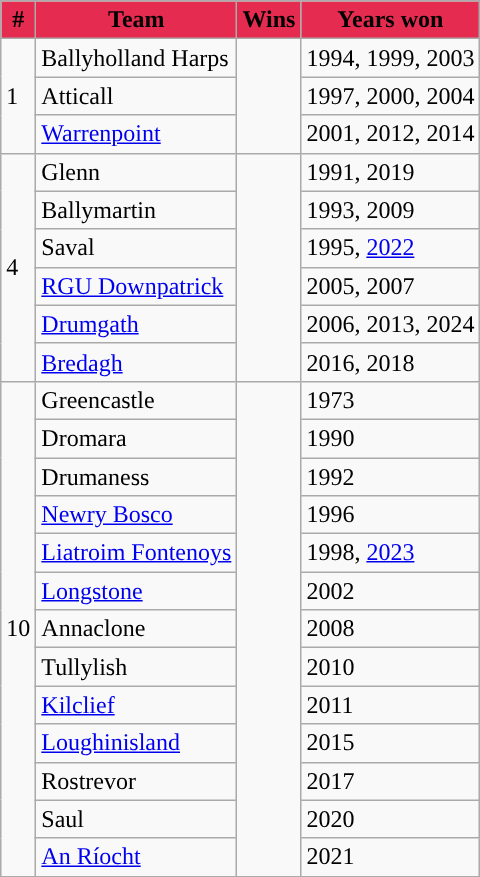<table class="wikitable">
<tr>
<th style="background:#E52B50;color:black;">#</th>
<th style="background:#E52B50;color:black;">Team</th>
<th style="background:#E52B50;color:black;">Wins</th>
<th style="background:#E52B50;color:black;">Years won</th>
</tr>
<tr>
<td rowspan=3>1</td>
<td> Ballyholland Harps</td>
<td rowspan=3></td>
<td>1994, 1999, 2003</td>
</tr>
<tr>
<td> Atticall</td>
<td>1997, 2000, 2004</td>
</tr>
<tr>
<td> <a href='#'>Warrenpoint</a></td>
<td>2001, 2012, 2014</td>
</tr>
<tr>
<td rowspan=6>4</td>
<td> Glenn</td>
<td rowspan=6></td>
<td>1991, 2019</td>
</tr>
<tr>
<td> Ballymartin</td>
<td>1993, 2009</td>
</tr>
<tr>
<td> Saval</td>
<td>1995, <a href='#'>2022</a></td>
</tr>
<tr>
<td> <a href='#'>RGU Downpatrick</a></td>
<td>2005, 2007</td>
</tr>
<tr>
<td> <a href='#'>Drumgath</a></td>
<td>2006, 2013, 2024</td>
</tr>
<tr>
<td> <a href='#'>Bredagh</a></td>
<td>2016, 2018</td>
</tr>
<tr>
<td rowspan=13>10</td>
<td>Greencastle</td>
<td rowspan=13></td>
<td>1973</td>
</tr>
<tr>
<td> Dromara</td>
<td>1990</td>
</tr>
<tr>
<td> Drumaness</td>
<td>1992</td>
</tr>
<tr>
<td> <a href='#'>Newry Bosco</a></td>
<td>1996</td>
</tr>
<tr>
<td> <a href='#'>Liatroim Fontenoys</a></td>
<td>1998, <a href='#'> 2023</a></td>
</tr>
<tr>
<td> <a href='#'>Longstone</a></td>
<td>2002</td>
</tr>
<tr>
<td> Annaclone</td>
<td>2008</td>
</tr>
<tr>
<td> Tullylish</td>
<td>2010</td>
</tr>
<tr>
<td> <a href='#'>Kilclief</a></td>
<td>2011</td>
</tr>
<tr>
<td> <a href='#'>Loughinisland</a></td>
<td>2015</td>
</tr>
<tr>
<td> Rostrevor</td>
<td>2017</td>
</tr>
<tr>
<td> Saul</td>
<td>2020</td>
</tr>
<tr>
<td> <a href='#'>An Ríocht</a></td>
<td>2021</td>
</tr>
<tr>
</tr>
</table>
